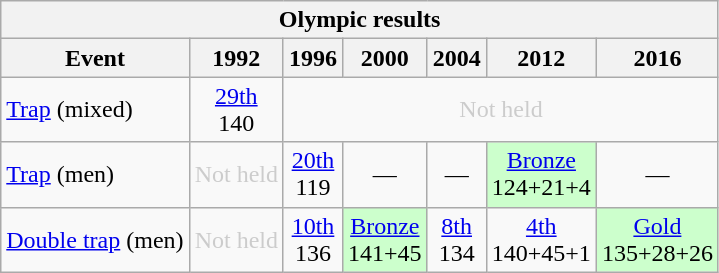<table class="wikitable" style="text-align: center">
<tr>
<th colspan=7>Olympic results</th>
</tr>
<tr>
<th>Event</th>
<th>1992</th>
<th>1996</th>
<th>2000</th>
<th>2004</th>
<th>2012</th>
<th>2016</th>
</tr>
<tr>
<td align=left><a href='#'>Trap</a> (mixed)</td>
<td><a href='#'>29th</a><br>140</td>
<td colspan=5 style="color: #cccccc">Not held</td>
</tr>
<tr>
<td align=left><a href='#'>Trap</a> (men)</td>
<td style="color: #cccccc">Not held</td>
<td><a href='#'>20th</a><br>119</td>
<td>—</td>
<td>—</td>
<td style="background: #ccffcc"> <a href='#'>Bronze</a><br>124+21+4</td>
<td>—</td>
</tr>
<tr>
<td align=left><a href='#'>Double trap</a> (men)</td>
<td style="color: #cccccc">Not held</td>
<td><a href='#'>10th</a><br>136</td>
<td style="background: #ccffcc"> <a href='#'>Bronze</a><br>141+45</td>
<td><a href='#'>8th</a><br>134</td>
<td><a href='#'>4th</a><br>140+45+1</td>
<td style="background: #ccffcc">  <a href='#'>Gold</a><br>135+28+26</td>
</tr>
</table>
